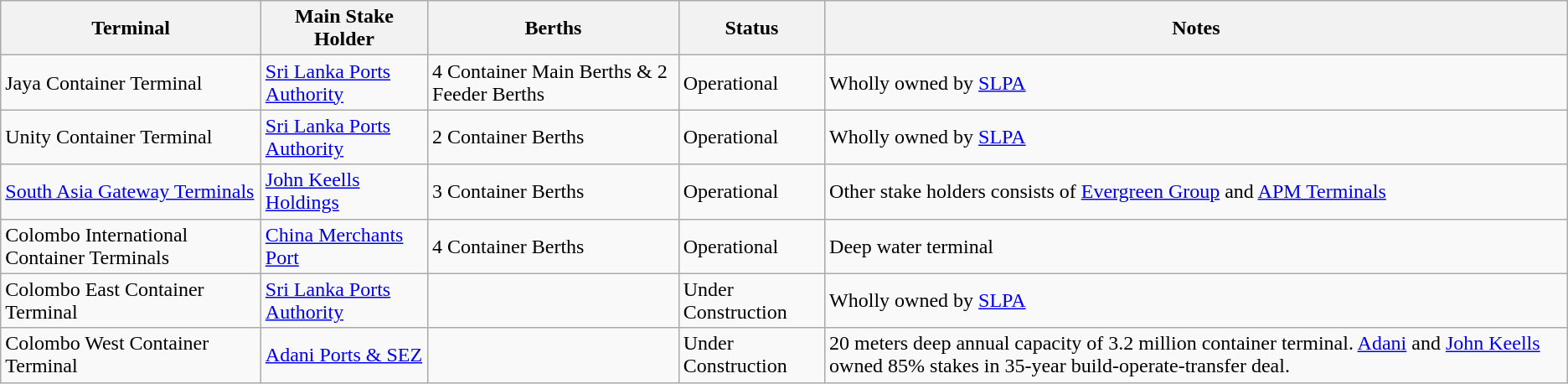<table class="wikitable">
<tr>
<th>Terminal</th>
<th>Main Stake Holder</th>
<th>Berths</th>
<th>Status</th>
<th>Notes</th>
</tr>
<tr>
<td>Jaya Container Terminal</td>
<td><a href='#'>Sri Lanka Ports Authority</a></td>
<td>4 Container Main Berths & 2 Feeder Berths</td>
<td>Operational</td>
<td>Wholly owned by <a href='#'>SLPA</a></td>
</tr>
<tr>
<td>Unity Container Terminal</td>
<td><a href='#'>Sri Lanka Ports Authority</a></td>
<td>2 Container Berths</td>
<td>Operational</td>
<td>Wholly owned by <a href='#'>SLPA</a></td>
</tr>
<tr>
<td><a href='#'>South Asia Gateway Terminals</a></td>
<td><a href='#'>John Keells Holdings</a></td>
<td>3 Container Berths</td>
<td>Operational</td>
<td>Other stake holders consists of <a href='#'>Evergreen Group</a> and <a href='#'>APM Terminals</a></td>
</tr>
<tr>
<td>Colombo International Container Terminals</td>
<td><a href='#'>China Merchants Port</a></td>
<td>4 Container Berths</td>
<td>Operational</td>
<td>Deep water terminal</td>
</tr>
<tr>
<td>Colombo East Container Terminal</td>
<td><a href='#'>Sri Lanka Ports Authority</a></td>
<td></td>
<td>Under Construction</td>
<td>Wholly owned by <a href='#'>SLPA</a></td>
</tr>
<tr>
<td>Colombo West Container Terminal</td>
<td><a href='#'>Adani Ports & SEZ</a></td>
<td></td>
<td>Under Construction</td>
<td>20 meters deep annual capacity of 3.2 million container terminal. <a href='#'>Adani</a> and <a href='#'>John Keells</a> owned 85% stakes in 35-year build-operate-transfer deal.</td>
</tr>
</table>
